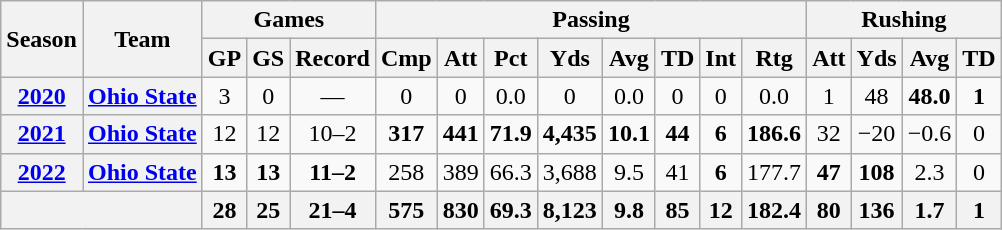<table class="wikitable" style="text-align:center;">
<tr>
<th rowspan="2">Season</th>
<th rowspan="2">Team</th>
<th colspan="3">Games</th>
<th colspan="8">Passing</th>
<th colspan="5">Rushing</th>
</tr>
<tr>
<th>GP</th>
<th>GS</th>
<th>Record</th>
<th>Cmp</th>
<th>Att</th>
<th>Pct</th>
<th>Yds</th>
<th>Avg</th>
<th>TD</th>
<th>Int</th>
<th>Rtg</th>
<th>Att</th>
<th>Yds</th>
<th>Avg</th>
<th>TD</th>
</tr>
<tr>
<th><a href='#'>2020</a></th>
<th><a href='#'>Ohio State</a></th>
<td>3</td>
<td>0</td>
<td>—</td>
<td>0</td>
<td>0</td>
<td>0.0</td>
<td>0</td>
<td>0.0</td>
<td>0</td>
<td>0</td>
<td>0.0</td>
<td>1</td>
<td>48</td>
<td><strong>48.0</strong></td>
<td><strong>1</strong></td>
</tr>
<tr>
<th><a href='#'>2021</a></th>
<th><a href='#'>Ohio State</a></th>
<td>12</td>
<td>12</td>
<td>10–2</td>
<td><strong>317</strong></td>
<td><strong>441</strong></td>
<td><strong>71.9</strong></td>
<td><strong>4,435</strong></td>
<td><strong>10.1</strong></td>
<td><strong>44</strong></td>
<td><strong>6</strong></td>
<td><strong>186.6</strong></td>
<td>32</td>
<td>−20</td>
<td>−0.6</td>
<td>0</td>
</tr>
<tr>
<th><a href='#'>2022</a></th>
<th><a href='#'>Ohio State</a></th>
<td><strong>13</strong></td>
<td><strong>13</strong></td>
<td><strong>11–2</strong></td>
<td>258</td>
<td>389</td>
<td>66.3</td>
<td>3,688</td>
<td>9.5</td>
<td>41</td>
<td><strong>6</strong></td>
<td>177.7</td>
<td><strong>47</strong></td>
<td><strong>108</strong></td>
<td>2.3</td>
<td>0</td>
</tr>
<tr>
<th colspan="2"></th>
<th>28</th>
<th>25</th>
<th>21–4</th>
<th>575</th>
<th>830</th>
<th>69.3</th>
<th>8,123</th>
<th>9.8</th>
<th>85</th>
<th>12</th>
<th>182.4</th>
<th>80</th>
<th>136</th>
<th>1.7</th>
<th>1</th>
</tr>
</table>
